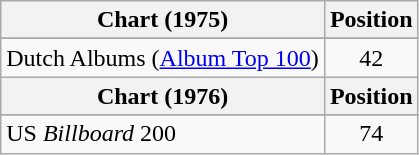<table class="wikitable">
<tr>
<th>Chart (1975)</th>
<th>Position</th>
</tr>
<tr>
</tr>
<tr>
<td>Dutch Albums (<a href='#'>Album Top 100</a>)</td>
<td align="center">42</td>
</tr>
<tr>
<th>Chart (1976)</th>
<th>Position</th>
</tr>
<tr>
</tr>
<tr>
<td>US <em>Billboard</em> 200</td>
<td align="center">74</td>
</tr>
</table>
